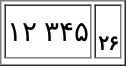<table border="1" style="margin:1em auto;">
<tr size="40">
<td style="text-align:center; background:white; font-size:14pt; color:black;">۱۲  ۳۴۵</td>
<td style="text-align:center; background:white; font-size:10pt; color:black;"><small></small><br><strong>۲۶</strong></td>
</tr>
<tr>
</tr>
</table>
